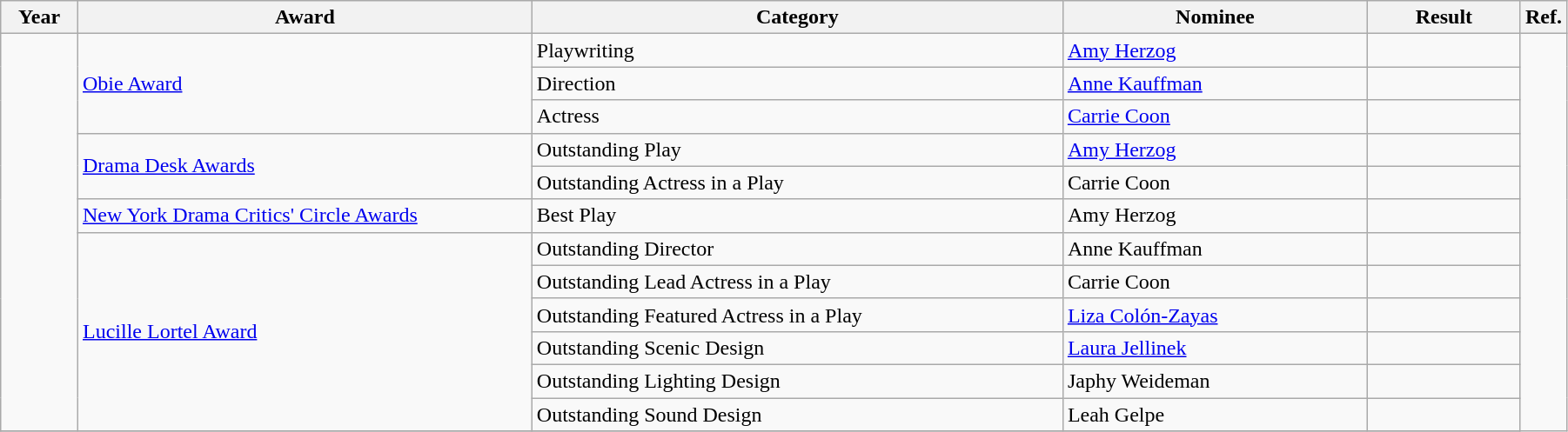<table class="wikitable" width="95%">
<tr>
<th width="5%">Year</th>
<th width="30%">Award</th>
<th width="35%">Category</th>
<th width="20%">Nominee</th>
<th width="10%">Result</th>
<th class=unsortable>Ref.</th>
</tr>
<tr>
<td rowspan=12></td>
<td rowspan=3><a href='#'>Obie Award</a></td>
<td>Playwriting</td>
<td><a href='#'>Amy Herzog</a></td>
<td></td>
<td rowspan=13></td>
</tr>
<tr>
<td>Direction</td>
<td><a href='#'>Anne Kauffman</a></td>
<td></td>
</tr>
<tr>
<td>Actress</td>
<td><a href='#'>Carrie Coon</a></td>
<td></td>
</tr>
<tr>
<td rowspan=2><a href='#'>Drama Desk Awards</a></td>
<td>Outstanding Play</td>
<td><a href='#'>Amy Herzog</a></td>
<td></td>
</tr>
<tr>
<td>Outstanding Actress in a Play</td>
<td>Carrie Coon</td>
<td></td>
</tr>
<tr>
<td><a href='#'>New York Drama Critics' Circle Awards</a></td>
<td>Best Play</td>
<td>Amy Herzog</td>
<td></td>
</tr>
<tr>
<td rowspan=6><a href='#'>Lucille Lortel Award</a></td>
<td>Outstanding Director</td>
<td>Anne Kauffman</td>
<td></td>
</tr>
<tr>
<td>Outstanding Lead Actress in a Play</td>
<td>Carrie Coon</td>
<td></td>
</tr>
<tr>
<td>Outstanding Featured Actress in a Play</td>
<td><a href='#'>Liza Colón-Zayas</a></td>
<td></td>
</tr>
<tr>
<td>Outstanding Scenic Design</td>
<td><a href='#'>Laura Jellinek</a></td>
<td></td>
</tr>
<tr>
<td>Outstanding Lighting Design</td>
<td>Japhy Weideman</td>
<td></td>
</tr>
<tr>
<td>Outstanding Sound Design</td>
<td>Leah Gelpe</td>
<td></td>
</tr>
<tr>
</tr>
</table>
